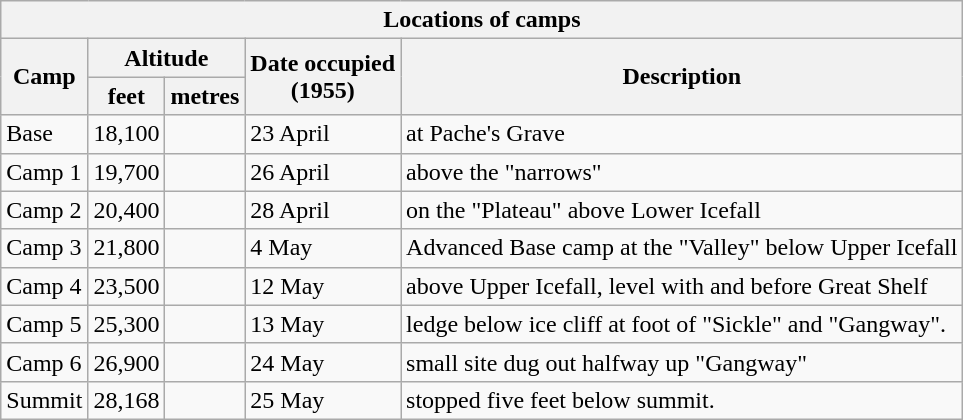<table class="wikitable">
<tr>
<th colspan="5">Locations of camps</th>
</tr>
<tr>
<th rowspan="2">Camp</th>
<th colspan="2">Altitude</th>
<th rowspan="2">Date occupied<br>(1955)</th>
<th rowspan="2">Description</th>
</tr>
<tr>
<th>feet</th>
<th>metres</th>
</tr>
<tr>
<td>Base</td>
<td>18,100</td>
<td></td>
<td>23 April</td>
<td>at Pache's Grave</td>
</tr>
<tr>
<td>Camp 1</td>
<td>19,700</td>
<td></td>
<td>26 April</td>
<td>above the "narrows"</td>
</tr>
<tr>
<td>Camp 2</td>
<td>20,400</td>
<td></td>
<td>28 April</td>
<td>on the "Plateau" above Lower Icefall</td>
</tr>
<tr>
<td>Camp 3</td>
<td>21,800</td>
<td></td>
<td>4 May</td>
<td>Advanced Base camp at the "Valley" below Upper Icefall</td>
</tr>
<tr>
<td>Camp 4</td>
<td>23,500</td>
<td></td>
<td>12 May</td>
<td>above Upper Icefall, level with and before Great Shelf</td>
</tr>
<tr>
<td>Camp 5</td>
<td>25,300</td>
<td></td>
<td>13 May</td>
<td>ledge below ice cliff at foot of "Sickle" and "Gangway".</td>
</tr>
<tr>
<td>Camp 6</td>
<td>26,900</td>
<td></td>
<td>24 May</td>
<td>small site dug out halfway up "Gangway"</td>
</tr>
<tr>
<td>Summit</td>
<td>28,168</td>
<td></td>
<td>25 May</td>
<td>stopped five feet below summit.</td>
</tr>
</table>
